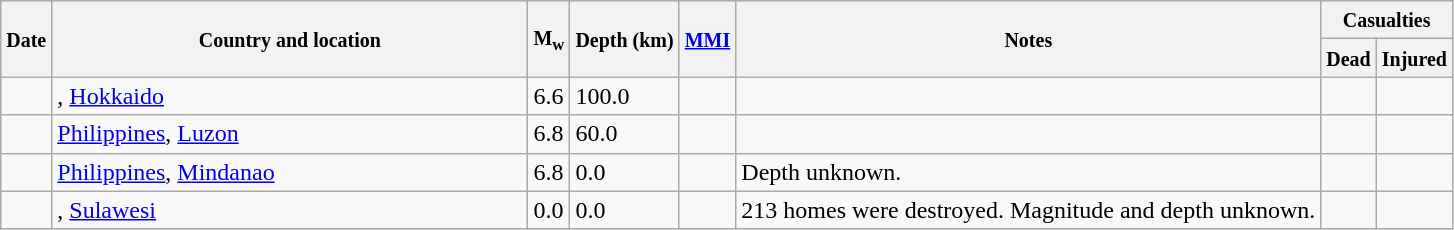<table class="wikitable sortable sort-under" style="border:1px black; margin-left:1em;">
<tr>
<th rowspan="2"><small>Date</small></th>
<th rowspan="2" style="width: 310px"><small>Country and location</small></th>
<th rowspan="2"><small>M<sub>w</sub></small></th>
<th rowspan="2"><small>Depth (km)</small></th>
<th rowspan="2"><small><a href='#'>MMI</a></small></th>
<th rowspan="2" class="unsortable"><small>Notes</small></th>
<th colspan="2"><small>Casualties</small></th>
</tr>
<tr>
<th><small>Dead</small></th>
<th><small>Injured</small></th>
</tr>
<tr>
<td></td>
<td>, <a href='#'>Hokkaido</a></td>
<td>6.6</td>
<td>100.0</td>
<td></td>
<td></td>
<td></td>
<td></td>
</tr>
<tr>
<td></td>
<td> <a href='#'>Philippines</a>, <a href='#'>Luzon</a></td>
<td>6.8</td>
<td>60.0</td>
<td></td>
<td></td>
<td></td>
<td></td>
</tr>
<tr>
<td></td>
<td> <a href='#'>Philippines</a>, <a href='#'>Mindanao</a></td>
<td>6.8</td>
<td>0.0</td>
<td></td>
<td>Depth unknown.</td>
<td></td>
<td></td>
</tr>
<tr>
<td></td>
<td>, <a href='#'>Sulawesi</a></td>
<td>0.0</td>
<td>0.0</td>
<td></td>
<td>213 homes were destroyed. Magnitude and depth unknown.</td>
<td></td>
<td></td>
</tr>
</table>
